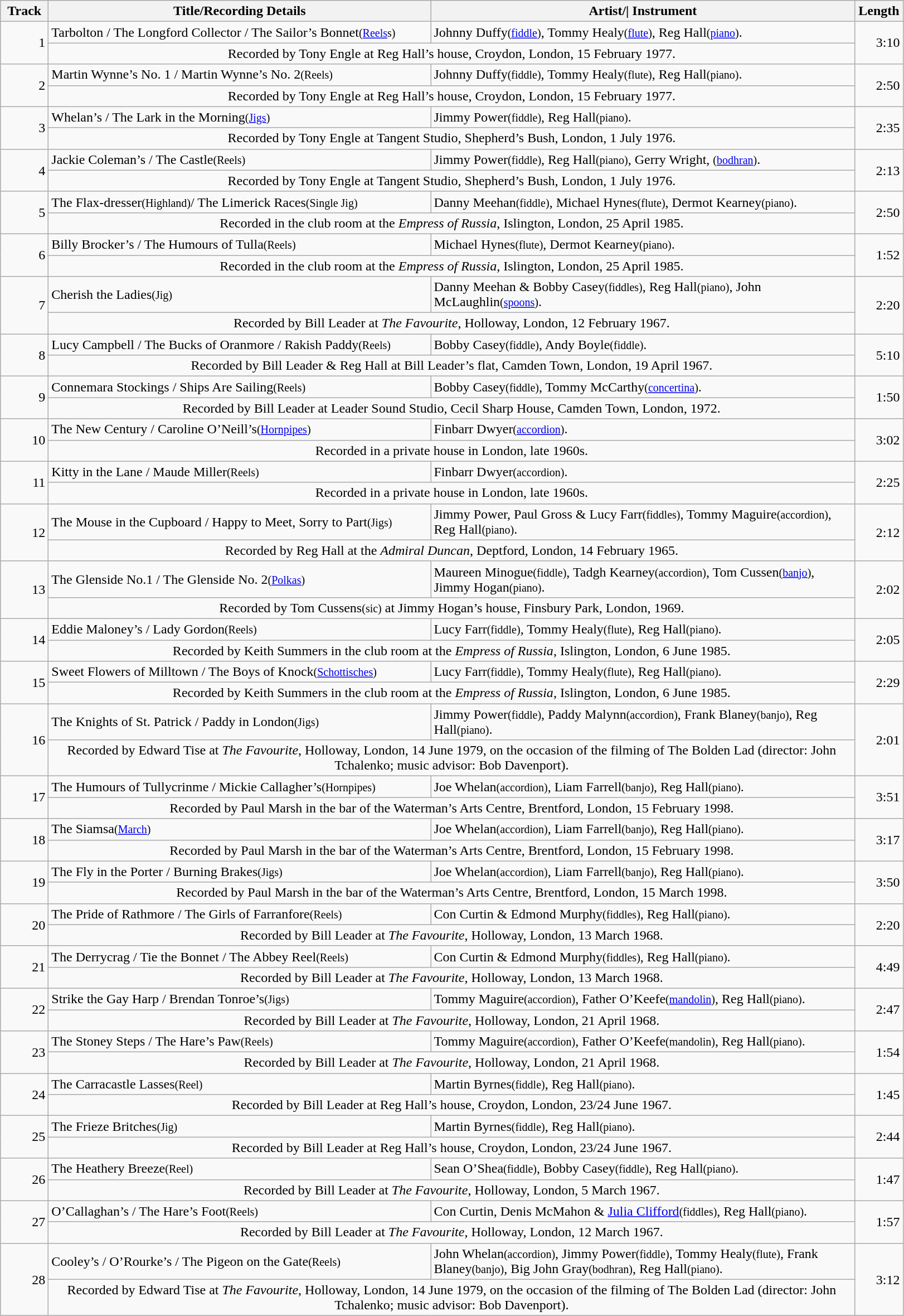<table class="wikitable collapsible collapsed">
<tr>
<th style="width:  50px">Track</th>
<th style="width: 450px">Title/Recording Details</th>
<th style="width: 500px">Artist/| Instrument</th>
<th style="width:  50px">Length</th>
</tr>
<tr>
<td rowspan=2 rowspan=2 style="text-align: right;">1</td>
<td>Tarbolton / The Longford Collector / The Sailor’s Bonnet<small>(<a href='#'>Reels</a>s)</small></td>
<td>Johnny Duffy<small>(<a href='#'>fiddle</a>)</small>, Tommy Healy<small>(<a href='#'>flute</a>)</small>, Reg Hall<small>(<a href='#'>piano</a>)</small>.</td>
<td rowspan=2 rowspan=2 style="text-align: right;">3:10</td>
</tr>
<tr>
<td colspan = 2 style="text-align: center">Recorded by Tony Engle at Reg Hall’s house, Croydon, London, 15 February 1977.</td>
</tr>
<tr>
<td rowspan=2 style="text-align: right;">2</td>
<td>Martin Wynne’s No. 1 / Martin Wynne’s No. 2<small>(Reels)</small></td>
<td>Johnny Duffy<small>(fiddle)</small>, Tommy Healy<small>(flute)</small>, Reg Hall<small>(piano)</small>.</td>
<td rowspan=2 style="text-align: right;">2:50</td>
</tr>
<tr>
<td colspan = 2 style="text-align: center">Recorded by Tony Engle at Reg Hall’s house, Croydon, London, 15 February 1977.</td>
</tr>
<tr>
<td rowspan=2 style="text-align: right;">3</td>
<td>Whelan’s / The Lark in the Morning<small>(<a href='#'>Jigs</a>)</small></td>
<td>Jimmy Power<small>(fiddle)</small>, Reg Hall<small>(piano)</small>.</td>
<td rowspan=2 style="text-align: right;">2:35</td>
</tr>
<tr>
<td colspan = 2 style="text-align: center">Recorded by Tony Engle at Tangent Studio, Shepherd’s Bush, London, 1 July 1976.</td>
</tr>
<tr>
<td rowspan=2 style="text-align: right;">4</td>
<td>Jackie Coleman’s / The Castle<small>(Reels)</small></td>
<td>Jimmy Power<small>(fiddle)</small>, Reg Hall<small>(piano)</small>, Gerry Wright, <small>(<a href='#'>bodhran</a>)</small>.</td>
<td rowspan=2 style="text-align: right;">2:13</td>
</tr>
<tr>
<td colspan = 2 style="text-align: center">Recorded by Tony Engle at Tangent Studio, Shepherd’s Bush, London, 1 July 1976.</td>
</tr>
<tr>
<td rowspan=2 style="text-align: right;">5</td>
<td>The Flax-dresser<small>(Highland)</small>/ The Limerick Races<small>(Single Jig)</small></td>
<td>Danny Meehan<small>(fiddle)</small>, Michael Hynes<small>(flute)</small>, Dermot Kearney<small>(piano)</small>.</td>
<td rowspan=2 style="text-align: right;">2:50</td>
</tr>
<tr>
<td colspan = 2 style="text-align: center">Recorded in the club room at the <em>Empress of Russia</em>, Islington, London, 25 April 1985.</td>
</tr>
<tr>
<td rowspan=2 style="text-align: right;">6</td>
<td>Billy Brocker’s / The Humours of Tulla<small>(Reels)</small></td>
<td>Michael Hynes<small>(flute)</small>, Dermot Kearney<small>(piano)</small>.</td>
<td rowspan=2 style="text-align: right;">1:52</td>
</tr>
<tr>
<td colspan = 2 style="text-align: center">Recorded in the club room at the <em>Empress of Russia</em>, Islington, London, 25 April 1985.</td>
</tr>
<tr>
<td rowspan=2 style="text-align: right;">7</td>
<td>Cherish the Ladies<small>(Jig)</small></td>
<td>Danny Meehan & Bobby Casey<small>(fiddles)</small>, Reg Hall<small>(piano)</small>, John McLaughlin<small>(<a href='#'>spoons</a>)</small>.</td>
<td rowspan=2 style="text-align: right;">2:20</td>
</tr>
<tr>
<td colspan = 2 style="text-align: center">Recorded by Bill Leader at <em>The Favourite</em>, Holloway, London, 12 February 1967.</td>
</tr>
<tr>
<td rowspan=2 style="text-align: right;">8</td>
<td>Lucy Campbell / The Bucks of Oranmore / Rakish Paddy<small>(Reels)</small></td>
<td>Bobby Casey<small>(fiddle)</small>, Andy Boyle<small>(fiddle)</small>.</td>
<td rowspan=2 style="text-align: right;">5:10</td>
</tr>
<tr>
<td colspan = 2 style="text-align: center">Recorded by Bill Leader & Reg Hall at Bill Leader’s flat, Camden Town, London, 19 April 1967.</td>
</tr>
<tr>
<td rowspan=2 style="text-align: right;">9</td>
<td>Connemara Stockings / Ships Are Sailing<small>(Reels)</small></td>
<td>Bobby Casey<small>(fiddle)</small>, Tommy McCarthy<small>(<a href='#'>concertina</a>)</small>.</td>
<td rowspan=2 style="text-align: right;">1:50</td>
</tr>
<tr>
<td colspan = 2 style="text-align: center">Recorded by Bill Leader at Leader Sound Studio, Cecil Sharp House, Camden Town, London, 1972.</td>
</tr>
<tr>
<td rowspan=2 style="text-align: right;">10</td>
<td>The New Century / Caroline O’Neill’s<small>(<a href='#'>Hornpipes</a>)</small></td>
<td>Finbarr Dwyer<small>(<a href='#'>accordion</a>)</small>.</td>
<td rowspan=2 style="text-align: right;">3:02</td>
</tr>
<tr>
<td colspan = 2 style="text-align: center">Recorded in a private house in London, late 1960s.</td>
</tr>
<tr>
<td rowspan=2 style="text-align: right;">11</td>
<td>Kitty in the Lane / Maude Miller<small>(Reels)</small></td>
<td>Finbarr Dwyer<small>(accordion)</small>.</td>
<td rowspan=2 style="text-align: right;">2:25</td>
</tr>
<tr>
<td colspan = 2 style="text-align: center">Recorded in a private house in London, late 1960s.</td>
</tr>
<tr>
<td rowspan=2 style="text-align: right;">12</td>
<td>The Mouse in the Cupboard / Happy to Meet, Sorry to Part<small>(Jigs)</small></td>
<td>Jimmy Power, Paul Gross & Lucy Farr<small>(fiddles)</small>, Tommy Maguire<small>(accordion)</small>, Reg Hall<small>(piano)</small>.</td>
<td rowspan=2 style="text-align: right;">2:12</td>
</tr>
<tr>
<td colspan = 2 style="text-align: center">Recorded by Reg Hall at the <em>Admiral Duncan</em>, Deptford, London, 14 February 1965.</td>
</tr>
<tr>
<td rowspan=2 style="text-align: right;">13</td>
<td>The Glenside No.1 / The Glenside No. 2<small>(<a href='#'>Polkas</a>)</small></td>
<td>Maureen Minogue<small>(fiddle)</small>, Tadgh Kearney<small>(accordion)</small>, Tom Cussen<small>(<a href='#'>banjo</a>)</small>, Jimmy Hogan<small>(piano)</small>.</td>
<td rowspan=2 style="text-align: right;">2:02</td>
</tr>
<tr>
<td colspan = 2 style="text-align: center">Recorded by Tom Cussens<small>(sic)</small> at Jimmy Hogan’s house, Finsbury Park, London, 1969.</td>
</tr>
<tr>
<td rowspan=2 style="text-align: right;">14</td>
<td>Eddie Maloney’s / Lady Gordon<small>(Reels)</small></td>
<td>Lucy Farr<small>(fiddle)</small>, Tommy Healy<small>(flute)</small>, Reg Hall<small>(piano)</small>.</td>
<td rowspan=2 style="text-align: right;">2:05</td>
</tr>
<tr>
<td colspan = 2 style="text-align: center">Recorded by Keith Summers in the club room at the <em>Empress of Russia</em>, Islington, London, 6 June 1985.</td>
</tr>
<tr>
<td rowspan=2 style="text-align: right;">15</td>
<td>Sweet Flowers of Milltown / The Boys of Knock<small>(<a href='#'>Schottisches</a>)</small></td>
<td>Lucy Farr<small>(fiddle)</small>, Tommy Healy<small>(flute)</small>, Reg Hall<small>(piano)</small>.</td>
<td rowspan=2 style="text-align: right;">2:29</td>
</tr>
<tr>
<td colspan = 2 style="text-align: center">Recorded by Keith Summers in the club room at the <em>Empress of Russia</em>, Islington, London, 6 June 1985.</td>
</tr>
<tr>
<td rowspan=2 style="text-align: right;">16</td>
<td>The Knights of St. Patrick / Paddy in London<small>(Jigs)</small></td>
<td>Jimmy Power<small>(fiddle)</small>, Paddy Malynn<small>(accordion)</small>, Frank Blaney<small>(banjo)</small>, Reg Hall<small>(piano)</small>.</td>
<td rowspan=2 style="text-align: right;">2:01</td>
</tr>
<tr>
<td colspan = 2 style="text-align: center">Recorded by Edward Tise at <em>The Favourite</em>, Holloway, London, 14 June 1979, on the occasion of the filming of The Bolden Lad (director: John Tchalenko; music advisor: Bob Davenport).</td>
</tr>
<tr>
<td rowspan=2 style="text-align: right;">17</td>
<td>The Humours of Tullycrinme / Mickie Callagher’s<small>(Hornpipes)</small></td>
<td>Joe Whelan<small>(accordion)</small>, Liam Farrell<small>(banjo)</small>, Reg Hall<small>(piano)</small>.</td>
<td rowspan=2 style="text-align: right;">3:51</td>
</tr>
<tr>
<td colspan = 2 style="text-align: center">Recorded by Paul Marsh in the bar of the Waterman’s Arts Centre, Brentford, London, 15 February 1998.</td>
</tr>
<tr>
<td rowspan=2 style="text-align: right;">18</td>
<td>The Siamsa<small>(<a href='#'>March</a>)</small></td>
<td>Joe Whelan<small>(accordion)</small>, Liam Farrell<small>(banjo)</small>, Reg Hall<small>(piano)</small>.</td>
<td rowspan=2 style="text-align: right;">3:17</td>
</tr>
<tr>
<td colspan = 2 style="text-align: center">Recorded by Paul Marsh in the bar of the Waterman’s Arts Centre, Brentford, London, 15 February 1998.</td>
</tr>
<tr>
<td rowspan=2 style="text-align: right;">19</td>
<td>The Fly in the Porter / Burning Brakes<small>(Jigs)</small></td>
<td>Joe Whelan<small>(accordion)</small>, Liam Farrell<small>(banjo)</small>, Reg Hall<small>(piano)</small>.</td>
<td rowspan=2 style="text-align: right;">3:50</td>
</tr>
<tr>
<td colspan = 2 style="text-align: center">Recorded by Paul Marsh in the bar of the Waterman’s Arts Centre, Brentford, London, 15 March 1998.</td>
</tr>
<tr>
<td rowspan=2 style="text-align: right;">20</td>
<td>The Pride of Rathmore / The Girls of Farranfore<small>(Reels)</small></td>
<td>Con Curtin & Edmond Murphy<small>(fiddles)</small>, Reg Hall<small>(piano)</small>.</td>
<td rowspan=2 style="text-align: right;">2:20</td>
</tr>
<tr>
<td colspan = 2 style="text-align: center">Recorded by Bill Leader at <em>The Favourite</em>, Holloway, London, 13 March 1968.</td>
</tr>
<tr>
<td rowspan=2 style="text-align: right;">21</td>
<td>The Derrycrag / Tie the Bonnet / The Abbey Reel<small>(Reels)</small></td>
<td>Con Curtin & Edmond Murphy<small>(fiddles)</small>, Reg Hall<small>(piano)</small>.</td>
<td rowspan=2 style="text-align: right;">4:49</td>
</tr>
<tr>
<td colspan = 2 style="text-align: center">Recorded by Bill Leader at <em>The Favourite</em>, Holloway, London, 13 March 1968.</td>
</tr>
<tr>
<td rowspan=2 style="text-align: right;">22</td>
<td>Strike the Gay Harp / Brendan Tonroe’s<small>(Jigs)</small></td>
<td>Tommy Maguire<small>(accordion)</small>, Father O’Keefe<small>(<a href='#'>mandolin</a>)</small>, Reg Hall<small>(piano)</small>.</td>
<td rowspan=2 style="text-align: right;">2:47</td>
</tr>
<tr>
<td colspan = 2 style="text-align: center">Recorded by Bill Leader at <em>The Favourite</em>, Holloway, London, 21 April 1968.</td>
</tr>
<tr>
<td rowspan=2 style="text-align: right;">23</td>
<td>The Stoney Steps / The Hare’s Paw<small>(Reels)</small></td>
<td>Tommy Maguire<small>(accordion)</small>, Father O’Keefe<small>(mandolin)</small>, Reg Hall<small>(piano)</small>.</td>
<td rowspan=2 style="text-align: right;">1:54</td>
</tr>
<tr>
<td colspan = 2 style="text-align: center">Recorded by Bill Leader at <em>The Favourite</em>, Holloway, London, 21 April 1968.</td>
</tr>
<tr>
<td rowspan=2 style="text-align: right;">24</td>
<td>The Carracastle Lasses<small>(Reel)</small></td>
<td>Martin Byrnes<small>(fiddle)</small>, Reg Hall<small>(piano)</small>.</td>
<td rowspan=2 style="text-align: right;">1:45</td>
</tr>
<tr>
<td colspan = 2 style="text-align: center">Recorded by Bill Leader at Reg Hall’s house, Croydon, London, 23/24 June 1967.</td>
</tr>
<tr>
<td rowspan=2 style="text-align: right;">25</td>
<td>The Frieze Britches<small>(Jig)</small></td>
<td>Martin Byrnes<small>(fiddle)</small>, Reg Hall<small>(piano)</small>.</td>
<td rowspan=2 style="text-align: right;">2:44</td>
</tr>
<tr>
<td colspan = 2 style="text-align: center">Recorded by Bill Leader at Reg Hall’s house, Croydon, London, 23/24 June 1967.</td>
</tr>
<tr>
<td rowspan=2 style="text-align: right;">26</td>
<td>The Heathery Breeze<small>(Reel)</small></td>
<td>Sean O’Shea<small>(fiddle)</small>, Bobby Casey<small>(fiddle)</small>, Reg Hall<small>(piano)</small>.</td>
<td rowspan=2 style="text-align: right;">1:47</td>
</tr>
<tr>
<td colspan = 2 style="text-align: center">Recorded by Bill Leader at <em>The Favourite</em>, Holloway, London, 5 March 1967.</td>
</tr>
<tr>
<td rowspan=2 style="text-align: right;">27</td>
<td>O’Callaghan’s / The Hare’s Foot<small>(Reels)</small></td>
<td>Con Curtin, Denis McMahon & <a href='#'>Julia Clifford</a><small>(fiddles)</small>, Reg Hall<small>(piano)</small>.</td>
<td rowspan=2 style="text-align: right;">1:57</td>
</tr>
<tr>
<td colspan = 2 style="text-align: center">Recorded by Bill Leader at <em>The Favourite</em>, Holloway, London, 12 March 1967.</td>
</tr>
<tr>
<td rowspan=2 style="text-align: right;">28</td>
<td>Cooley’s / O’Rourke’s / The Pigeon on the Gate<small>(Reels)</small></td>
<td>John Whelan<small>(accordion)</small>, Jimmy Power<small>(fiddle)</small>, Tommy Healy<small>(flute)</small>, Frank Blaney<small>(banjo)</small>, Big John Gray<small>(bodhran)</small>, Reg Hall<small>(piano)</small>.</td>
<td rowspan=2 style="text-align: right;">3:12</td>
</tr>
<tr>
<td colspan = 2 style="text-align: center">Recorded by Edward Tise at <em>The Favourite</em>, Holloway, London, 14 June 1979, on the occasion of the filming of The Bolden Lad (director: John Tchalenko; music advisor: Bob Davenport).</td>
</tr>
</table>
